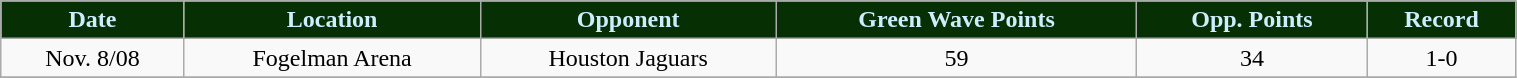<table class="wikitable" width="80%">
<tr align="center"  style="background:#063003;color:#CCEEFF;">
<td><strong>Date</strong></td>
<td><strong>Location</strong></td>
<td><strong>Opponent</strong></td>
<td><strong>Green Wave Points</strong></td>
<td><strong>Opp. Points</strong></td>
<td><strong>Record</strong></td>
</tr>
<tr align="center" bgcolor="">
<td>Nov. 8/08</td>
<td>Fogelman Arena</td>
<td>Houston Jaguars</td>
<td>59</td>
<td>34</td>
<td>1-0</td>
</tr>
<tr align="center" bgcolor="">
</tr>
</table>
